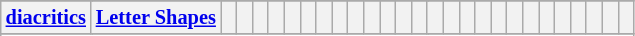<table class="wikitable" style="text-align:center;">
<tr>
</tr>
<tr>
<th colspan=4 style="font-size:85%;"><a href='#'>diacritics</a> </th>
<th colspan=2 style="font-size:85%;"><a href='#'>Letter Shapes</a> </th>
<th style="font-size:150%;"></th>
<th style="font-size:150%;"></th>
<th style="font-size:150%;"></th>
<th style="font-size:150%;"></th>
<th style="font-size:150%;"></th>
<th style="font-size:150%;"></th>
<th style="font-size:150%;"></th>
<th style="font-size:150%;"></th>
<th style="font-size:150%;"></th>
<th style="font-size:150%;"></th>
<th style="font-size:150%;"></th>
<th colspan=2 style="font-size:150%;"></th>
<th colspan=2 style="font-size:150%;"></th>
<th style="font-size:150%;"></th>
<th style="font-size:150%;"></th>
<th style="font-size:150%;"></th>
<th style="font-size:150%;"></th>
<th style="font-size:150%;"></th>
<th style="font-size:150%;"></th>
<th style="font-size:150%;"></th>
<th style="font-size:150%;"></th>
<th style="font-size:150%;"></th>
<th style="font-size:150%;"></th>
<th style="font-size:150%;"></th>
<th style="font-size:150%;"></th>
<th style="font-size:150%;"></th>
</tr>
<tr>
</tr>
<tr>
</tr>
</table>
